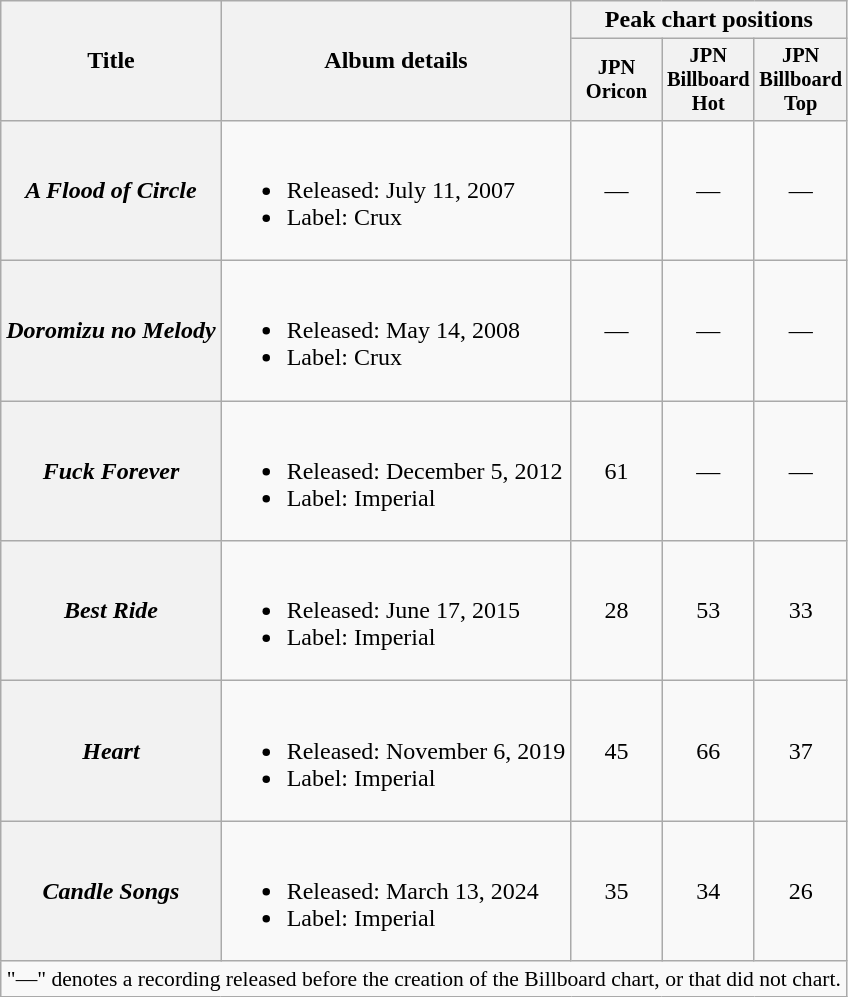<table class="wikitable plainrowheaders">
<tr>
<th scope="col" rowspan="2">Title</th>
<th scope="col" rowspan="2">Album details</th>
<th scope="col" colspan="3">Peak chart positions</th>
</tr>
<tr>
<th scope="col" style="width:4em;font-size:85%">JPN<br>Oricon<br></th>
<th scope="col" style="width:4em;font-size:85%">JPN<br>Billboard<br>Hot<br></th>
<th scope="col" style="width:4em;font-size:85%">JPN<br>Billboard<br>Top<br></th>
</tr>
<tr>
<th scope="row"><em>A Flood of Circle</em></th>
<td><br><ul><li>Released: July 11, 2007</li><li>Label: Crux</li></ul></td>
<td align="center">—</td>
<td align="center">—</td>
<td align="center">—</td>
</tr>
<tr>
<th scope="row"><em>Doromizu no Melody</em><br></th>
<td><br><ul><li>Released: May 14, 2008</li><li>Label: Crux</li></ul></td>
<td align="center">—</td>
<td align="center">—</td>
<td align="center">—</td>
</tr>
<tr>
<th scope="row"><em>Fuck Forever</em></th>
<td><br><ul><li>Released: December 5, 2012</li><li>Label: Imperial</li></ul></td>
<td align="center">61</td>
<td align="center">—</td>
<td align="center">—</td>
</tr>
<tr>
<th scope="row"><em>Best Ride</em><br></th>
<td><br><ul><li>Released: June 17, 2015</li><li>Label: Imperial</li></ul></td>
<td align="center">28</td>
<td align="center">53</td>
<td align="center">33</td>
</tr>
<tr>
<th scope="row"><em>Heart</em></th>
<td><br><ul><li>Released: November 6, 2019</li><li>Label: Imperial</li></ul></td>
<td align="center">45</td>
<td align="center">66</td>
<td align="center">37</td>
</tr>
<tr>
<th scope="row"><em>Candle Songs</em></th>
<td><br><ul><li>Released: March 13, 2024</li><li>Label: Imperial</li></ul></td>
<td align="center">35</td>
<td align="center">34</td>
<td align="center">26</td>
</tr>
<tr>
<td align="center" colspan="5" style="font-size:90%">"—" denotes a recording released before the creation of the Billboard chart, or that did not chart.</td>
</tr>
</table>
